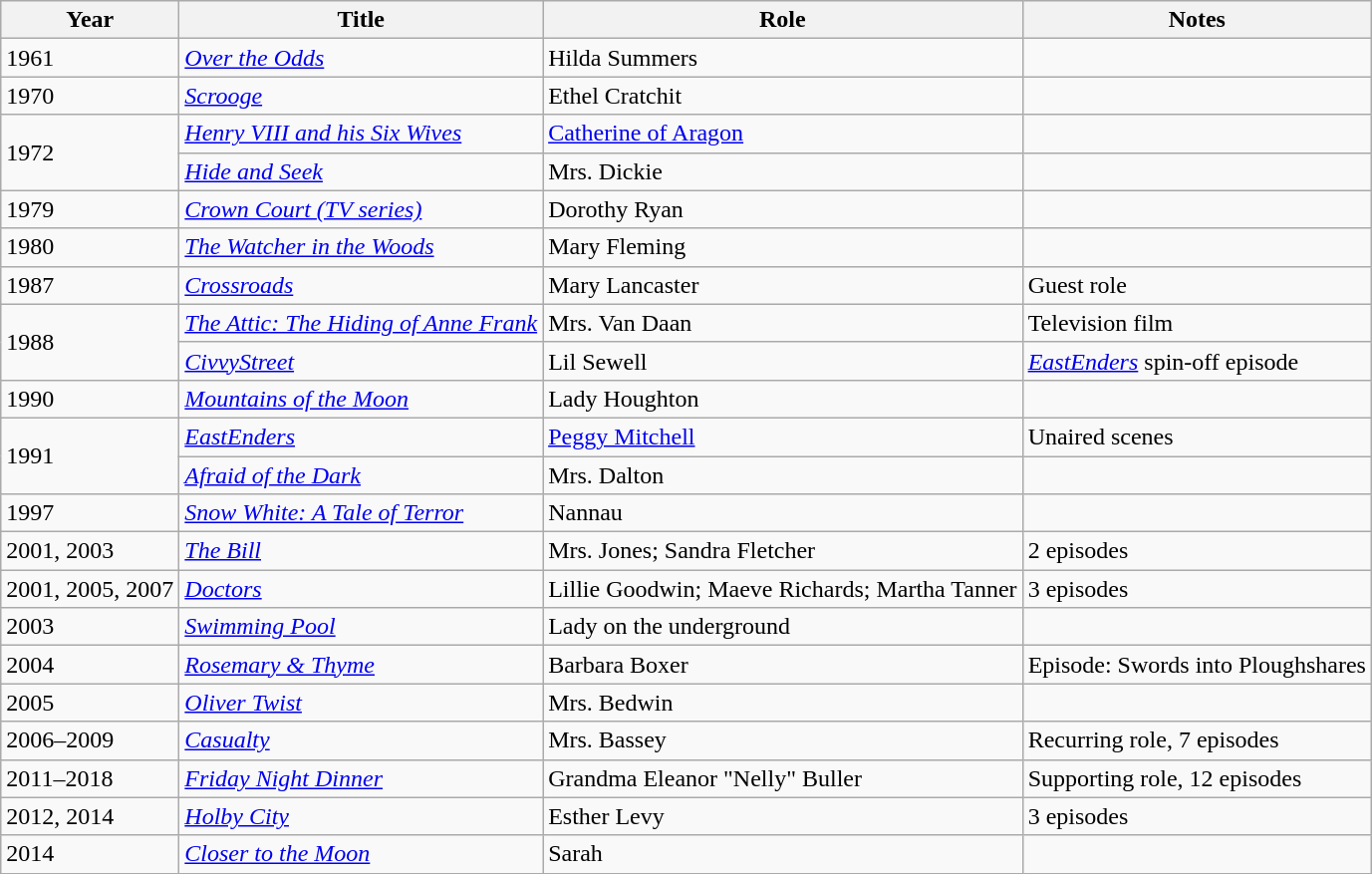<table class="wikitable">
<tr>
<th>Year</th>
<th>Title</th>
<th>Role</th>
<th>Notes</th>
</tr>
<tr>
<td>1961</td>
<td><em><a href='#'>Over the Odds</a></em></td>
<td>Hilda Summers</td>
<td></td>
</tr>
<tr>
<td>1970</td>
<td><em><a href='#'>Scrooge</a></em></td>
<td>Ethel Cratchit</td>
<td></td>
</tr>
<tr>
<td rowspan="2">1972</td>
<td><em><a href='#'>Henry VIII and his Six Wives</a></em></td>
<td><a href='#'>Catherine of Aragon</a></td>
<td></td>
</tr>
<tr>
<td><em><a href='#'>Hide and Seek</a></em></td>
<td>Mrs. Dickie</td>
<td></td>
</tr>
<tr>
<td>1979</td>
<td><em><a href='#'>Crown Court (TV series)</a></em></td>
<td>Dorothy Ryan</td>
<td></td>
</tr>
<tr>
<td>1980</td>
<td><em><a href='#'>The Watcher in the Woods</a></em></td>
<td>Mary Fleming</td>
<td></td>
</tr>
<tr>
<td>1987</td>
<td><em><a href='#'>Crossroads</a></em></td>
<td>Mary Lancaster</td>
<td>Guest role</td>
</tr>
<tr>
<td rowspan="2">1988</td>
<td><em><a href='#'>The Attic: The Hiding of Anne Frank</a></em></td>
<td>Mrs. Van Daan</td>
<td>Television film</td>
</tr>
<tr>
<td><em><a href='#'>CivvyStreet</a></em></td>
<td>Lil Sewell</td>
<td><em><a href='#'>EastEnders</a></em> spin-off episode</td>
</tr>
<tr>
<td>1990</td>
<td><em><a href='#'>Mountains of the Moon</a></em></td>
<td>Lady Houghton</td>
<td></td>
</tr>
<tr>
<td rowspan="2">1991</td>
<td><em><a href='#'>EastEnders</a></em></td>
<td><a href='#'>Peggy Mitchell</a></td>
<td>Unaired scenes</td>
</tr>
<tr>
<td><em><a href='#'>Afraid of the Dark</a></em></td>
<td>Mrs. Dalton</td>
<td></td>
</tr>
<tr>
<td>1997</td>
<td><em><a href='#'>Snow White: A Tale of Terror</a></em></td>
<td>Nannau</td>
<td></td>
</tr>
<tr>
<td>2001, 2003</td>
<td><em><a href='#'>The Bill</a></em></td>
<td>Mrs. Jones; Sandra Fletcher</td>
<td>2 episodes</td>
</tr>
<tr>
<td>2001, 2005, 2007</td>
<td><em><a href='#'>Doctors</a></em></td>
<td>Lillie Goodwin; Maeve Richards; Martha Tanner</td>
<td>3 episodes</td>
</tr>
<tr>
<td>2003</td>
<td><em><a href='#'>Swimming Pool</a></em></td>
<td>Lady on the underground</td>
<td></td>
</tr>
<tr>
<td>2004</td>
<td><em><a href='#'>Rosemary & Thyme</a></em></td>
<td>Barbara Boxer</td>
<td>Episode: Swords into Ploughshares</td>
</tr>
<tr>
<td>2005</td>
<td><em><a href='#'>Oliver Twist</a></em></td>
<td>Mrs. Bedwin</td>
<td></td>
</tr>
<tr>
<td>2006–2009</td>
<td><em><a href='#'>Casualty</a></em></td>
<td>Mrs. Bassey</td>
<td>Recurring role, 7 episodes</td>
</tr>
<tr>
<td>2011–2018</td>
<td><em><a href='#'>Friday Night Dinner</a></em></td>
<td>Grandma Eleanor "Nelly" Buller</td>
<td>Supporting role, 12 episodes</td>
</tr>
<tr>
<td>2012, 2014</td>
<td><em><a href='#'>Holby City</a></em></td>
<td>Esther Levy</td>
<td>3 episodes</td>
</tr>
<tr>
<td>2014</td>
<td><em><a href='#'>Closer to the Moon</a></em></td>
<td>Sarah</td>
<td></td>
</tr>
</table>
